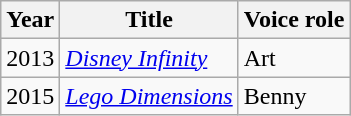<table class="wikitable">
<tr>
<th>Year</th>
<th>Title</th>
<th>Voice role</th>
</tr>
<tr>
<td>2013</td>
<td><em><a href='#'>Disney Infinity</a></em></td>
<td>Art</td>
</tr>
<tr>
<td>2015</td>
<td><em><a href='#'>Lego Dimensions</a></em></td>
<td>Benny</td>
</tr>
</table>
